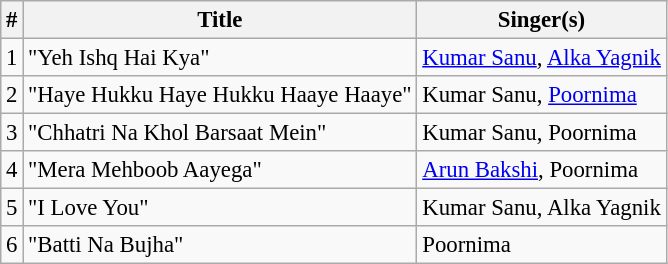<table class="wikitable" style="font-size:95%;">
<tr>
<th>#</th>
<th>Title</th>
<th>Singer(s)</th>
</tr>
<tr>
<td>1</td>
<td>"Yeh Ishq Hai Kya"</td>
<td><a href='#'>Kumar Sanu</a>, <a href='#'>Alka Yagnik</a></td>
</tr>
<tr>
<td>2</td>
<td>"Haye Hukku Haye Hukku Haaye Haaye"</td>
<td>Kumar Sanu, <a href='#'>Poornima</a></td>
</tr>
<tr>
<td>3</td>
<td>"Chhatri Na Khol Barsaat Mein"</td>
<td>Kumar Sanu,  Poornima</td>
</tr>
<tr>
<td>4</td>
<td>"Mera Mehboob Aayega"</td>
<td><a href='#'>Arun Bakshi</a>, Poornima</td>
</tr>
<tr>
<td>5</td>
<td>"I Love You"</td>
<td>Kumar Sanu, Alka Yagnik</td>
</tr>
<tr>
<td>6</td>
<td>"Batti Na Bujha"</td>
<td>Poornima</td>
</tr>
</table>
